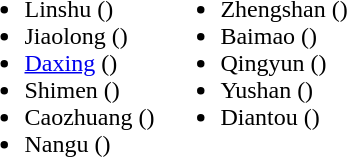<table>
<tr>
<td valign="top"><br><ul><li>Linshu ()</li><li>Jiaolong ()</li><li><a href='#'>Daxing</a> ()</li><li>Shimen ()</li><li>Caozhuang ()</li><li>Nangu ()</li></ul></td>
<td valign="top"><br><ul><li>Zhengshan ()</li><li>Baimao ()</li><li>Qingyun ()</li><li>Yushan ()</li><li>Diantou ()</li></ul></td>
</tr>
</table>
